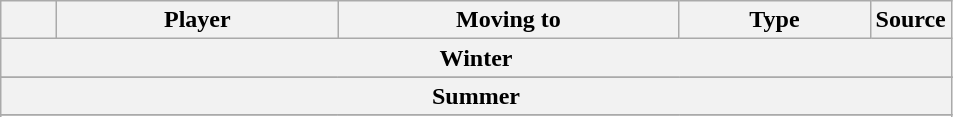<table class="wikitable sortable">
<tr>
<th style="width:30px;"></th>
<th style="width:180px;">Player</th>
<th style="width:220px;">Moving to</th>
<th style="width:120px;" class="unsortable">Type</th>
<th style="width:20px;">Source</th>
</tr>
<tr>
<th colspan="5">Winter</th>
</tr>
<tr>
</tr>
<tr>
</tr>
<tr>
</tr>
<tr>
</tr>
<tr>
</tr>
<tr>
</tr>
<tr>
</tr>
<tr>
</tr>
<tr>
</tr>
<tr>
</tr>
<tr>
<th colspan="5">Summer</th>
</tr>
<tr>
</tr>
<tr>
</tr>
<tr>
</tr>
</table>
